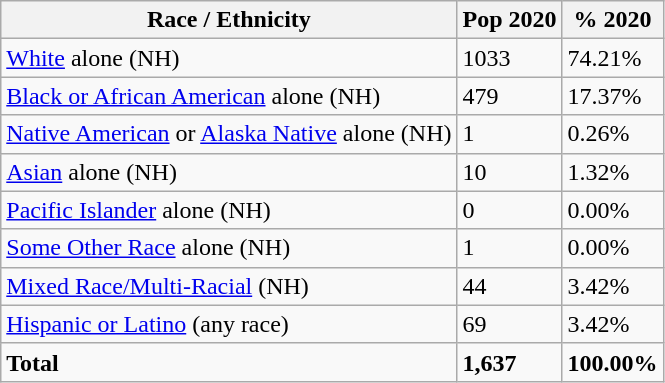<table class="wikitable">
<tr>
<th>Race / Ethnicity</th>
<th>Pop 2020</th>
<th>% 2020</th>
</tr>
<tr>
<td><a href='#'>White</a> alone (NH)</td>
<td>1033</td>
<td>74.21%</td>
</tr>
<tr>
<td><a href='#'>Black or African American</a> alone (NH)</td>
<td>479</td>
<td>17.37%</td>
</tr>
<tr>
<td><a href='#'>Native American</a> or <a href='#'>Alaska Native</a> alone (NH)</td>
<td>1</td>
<td>0.26%</td>
</tr>
<tr>
<td><a href='#'>Asian</a> alone (NH)</td>
<td>10</td>
<td>1.32%</td>
</tr>
<tr>
<td><a href='#'>Pacific Islander</a> alone (NH)</td>
<td>0</td>
<td>0.00%</td>
</tr>
<tr>
<td><a href='#'>Some Other Race</a> alone (NH)</td>
<td>1</td>
<td>0.00%</td>
</tr>
<tr>
<td><a href='#'>Mixed Race/Multi-Racial</a> (NH)</td>
<td>44</td>
<td>3.42%</td>
</tr>
<tr>
<td><a href='#'>Hispanic or Latino</a> (any race)</td>
<td>69</td>
<td>3.42%</td>
</tr>
<tr>
<td><strong>Total</strong></td>
<td><strong>1,637</strong></td>
<td><strong>100.00%</strong></td>
</tr>
</table>
